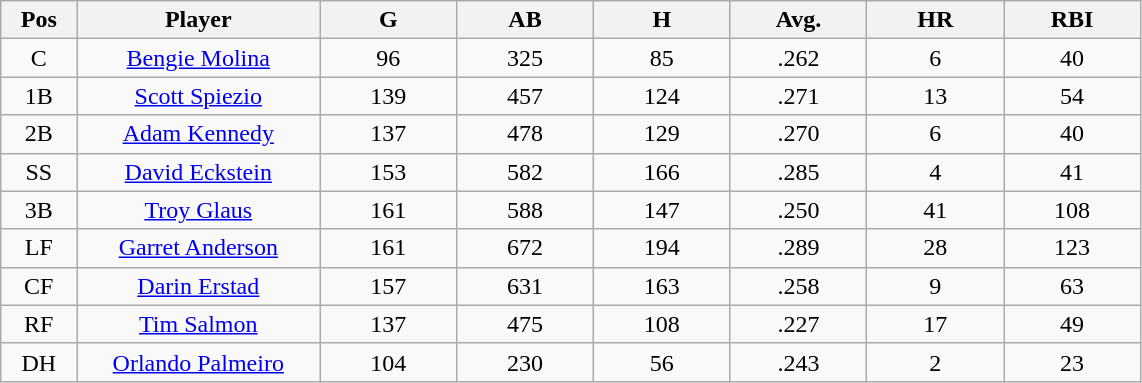<table class="wikitable sortable">
<tr>
<th bgcolor="#DDDDFF" width="5%">Pos</th>
<th bgcolor="#DDDDFF" width="16%">Player</th>
<th bgcolor="#DDDDFF" width="9%">G</th>
<th bgcolor="#DDDDFF" width="9%">AB</th>
<th bgcolor="#DDDDFF" width="9%">H</th>
<th bgcolor="#DDDDFF" width="9%">Avg.</th>
<th bgcolor="#DDDDFF" width="9%">HR</th>
<th bgcolor="#DDDDFF" width="9%">RBI</th>
</tr>
<tr align="center">
<td>C</td>
<td><a href='#'>Bengie Molina</a></td>
<td>96</td>
<td>325</td>
<td>85</td>
<td>.262</td>
<td>6</td>
<td>40</td>
</tr>
<tr align=center>
<td>1B</td>
<td><a href='#'>Scott Spiezio</a></td>
<td>139</td>
<td>457</td>
<td>124</td>
<td>.271</td>
<td>13</td>
<td>54</td>
</tr>
<tr align=center>
<td>2B</td>
<td><a href='#'>Adam Kennedy</a></td>
<td>137</td>
<td>478</td>
<td>129</td>
<td>.270</td>
<td>6</td>
<td>40</td>
</tr>
<tr align=center>
<td>SS</td>
<td><a href='#'>David Eckstein</a></td>
<td>153</td>
<td>582</td>
<td>166</td>
<td>.285</td>
<td>4</td>
<td>41</td>
</tr>
<tr align=center>
<td>3B</td>
<td><a href='#'>Troy Glaus</a></td>
<td>161</td>
<td>588</td>
<td>147</td>
<td>.250</td>
<td>41</td>
<td>108</td>
</tr>
<tr align=center>
<td>LF</td>
<td><a href='#'>Garret Anderson</a></td>
<td>161</td>
<td>672</td>
<td>194</td>
<td>.289</td>
<td>28</td>
<td>123</td>
</tr>
<tr align=center>
<td>CF</td>
<td><a href='#'>Darin Erstad</a></td>
<td>157</td>
<td>631</td>
<td>163</td>
<td>.258</td>
<td>9</td>
<td>63</td>
</tr>
<tr align=center>
<td>RF</td>
<td><a href='#'>Tim Salmon</a></td>
<td>137</td>
<td>475</td>
<td>108</td>
<td>.227</td>
<td>17</td>
<td>49</td>
</tr>
<tr align=center>
<td>DH</td>
<td><a href='#'>Orlando Palmeiro</a></td>
<td>104</td>
<td>230</td>
<td>56</td>
<td>.243</td>
<td>2</td>
<td>23</td>
</tr>
</table>
